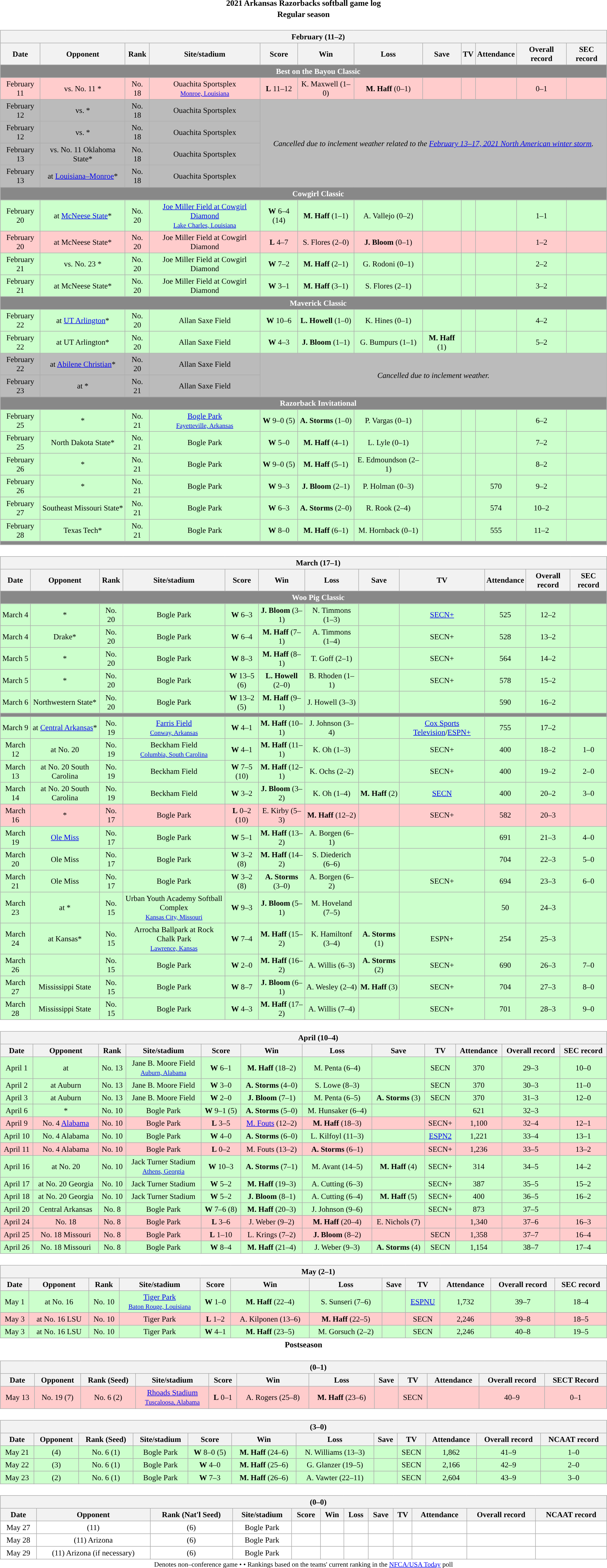<table class="toccolours" width=95% style="clear:both; margin:1.5em auto; text-align:center;">
<tr>
<th colspan=2>2021 Arkansas Razorbacks softball game log</th>
</tr>
<tr>
<th colspan=2>Regular season</th>
</tr>
<tr valign="top">
<td><br><table class="wikitable collapsible collapsed" style="margin:auto; width:100%; text-align:center; font-size:95%">
<tr>
<th colspan=12 style="padding-left:4em;">February (11–2)</th>
</tr>
<tr>
<th>Date</th>
<th>Opponent</th>
<th>Rank</th>
<th>Site/stadium</th>
<th>Score</th>
<th>Win</th>
<th>Loss</th>
<th>Save</th>
<th>TV</th>
<th>Attendance</th>
<th>Overall record</th>
<th>SEC record</th>
</tr>
<tr>
<th colspan=12 style="padding-left:4em;background:#888888; color:#ffffff">Best on the Bayou Classic</th>
</tr>
<tr align="center" bgcolor="#ffcccc">
<td>February 11</td>
<td>vs. No. 11 *</td>
<td>No. 18</td>
<td>Ouachita Sportsplex<br><small><a href='#'>Monroe, Louisiana</a></small></td>
<td><strong>L</strong> 11–12</td>
<td>K. Maxwell (1–0)</td>
<td><strong>M. Haff</strong> (0–1)</td>
<td></td>
<td></td>
<td></td>
<td>0–1</td>
<td></td>
</tr>
<tr align="center" bgcolor="#bbbbbb">
<td>February 12</td>
<td>vs. *</td>
<td>No. 18</td>
<td>Ouachita Sportsplex</td>
<td colspan=8 rowspan=4><em>Cancelled due to inclement weather related to the <a href='#'>February 13–17, 2021 North American winter storm</a>.</em></td>
</tr>
<tr align="center" bgcolor="#bbbbbb">
<td>February 12</td>
<td>vs. *</td>
<td>No. 18</td>
<td>Ouachita Sportsplex</td>
</tr>
<tr align="center" bgcolor="#bbbbbb">
<td>February 13</td>
<td>vs. No. 11 Oklahoma State*</td>
<td>No. 18</td>
<td>Ouachita Sportsplex</td>
</tr>
<tr align="center" bgcolor="#bbbbbb">
<td>February 13</td>
<td>at <a href='#'>Louisiana–Monroe</a>*</td>
<td>No. 18</td>
<td>Ouachita Sportsplex</td>
</tr>
<tr>
<th colspan=12 style="padding-left:4em;background:#888888; color:#ffffff">Cowgirl Classic</th>
</tr>
<tr align="center" bgcolor="#ccffcc">
<td>February 20 </td>
<td>at <a href='#'>McNeese State</a>*</td>
<td>No. 20</td>
<td><a href='#'>Joe Miller Field at Cowgirl Diamond</a><br><small><a href='#'>Lake Charles, Louisiana</a></small></td>
<td><strong>W</strong> 6–4 (14)</td>
<td><strong>M. Haff</strong> (1–1)</td>
<td>A. Vallejo (0–2)</td>
<td></td>
<td></td>
<td></td>
<td>1–1</td>
<td></td>
</tr>
<tr align="center" bgcolor="#ffcccc">
<td>February 20 </td>
<td>at McNeese State*</td>
<td>No. 20</td>
<td>Joe Miller Field at Cowgirl Diamond</td>
<td><strong>L</strong> 4–7</td>
<td>S. Flores (2–0)</td>
<td><strong>J. Bloom</strong> (0–1)</td>
<td></td>
<td></td>
<td></td>
<td>1–2</td>
<td></td>
</tr>
<tr align="center" bgcolor="#ccffcc">
<td>February 21 </td>
<td>vs. No. 23 *</td>
<td>No. 20</td>
<td>Joe Miller Field at Cowgirl Diamond</td>
<td><strong>W</strong> 7–2</td>
<td><strong>M. Haff</strong> (2–1)</td>
<td>G. Rodoni (0–1)</td>
<td></td>
<td></td>
<td></td>
<td>2–2</td>
<td></td>
</tr>
<tr align="center" bgcolor="#ccffcc">
<td>February 21 </td>
<td>at McNeese State*</td>
<td>No. 20</td>
<td>Joe Miller Field at Cowgirl Diamond</td>
<td><strong>W</strong> 3–1</td>
<td><strong>M. Haff</strong> (3–1)</td>
<td>S. Flores (2–1)</td>
<td></td>
<td></td>
<td></td>
<td>3–2</td>
<td></td>
</tr>
<tr>
<th colspan=12 style="padding-left:4em;background:#888888; color:#ffffff">Maverick Classic</th>
</tr>
<tr align="center" bgcolor="#ccffcc">
<td>February 22 </td>
<td>at <a href='#'>UT Arlington</a>*</td>
<td>No. 20</td>
<td>Allan Saxe Field</td>
<td><strong>W</strong> 10–6</td>
<td><strong>L. Howell</strong> (1–0)</td>
<td>K. Hines (0–1)</td>
<td></td>
<td></td>
<td></td>
<td>4–2</td>
<td></td>
</tr>
<tr align="center" bgcolor="#ccffcc">
<td>February 22 </td>
<td>at UT Arlington*</td>
<td>No. 20</td>
<td>Allan Saxe Field</td>
<td><strong>W</strong> 4–3</td>
<td><strong>J. Bloom</strong> (1–1)</td>
<td>G. Bumpurs (1–1)</td>
<td><strong>M. Haff</strong> (1)</td>
<td></td>
<td></td>
<td>5–2</td>
<td></td>
</tr>
<tr align="center" bgcolor="#bbbbbb">
<td>February 22</td>
<td>at <a href='#'>Abilene Christian</a>*</td>
<td>No. 20</td>
<td>Allan Saxe Field</td>
<td colspan=8 rowspan=2><em>Cancelled due to inclement weather.</em></td>
</tr>
<tr align="center" bgcolor="#bbbbbb">
<td>February 23</td>
<td>at *</td>
<td>No. 21</td>
<td>Allan Saxe Field</td>
</tr>
<tr>
<th colspan=12 style="padding-left:4em;background:#888888; color:#ffffff">Razorback Invitational</th>
</tr>
<tr align="center" bgcolor="#ccffcc">
<td>February 25 </td>
<td>*</td>
<td>No. 21</td>
<td><a href='#'>Bogle Park</a><br><small><a href='#'>Fayetteville, Arkansas</a></small></td>
<td><strong>W</strong> 9–0 (5)</td>
<td><strong>A. Storms</strong> (1–0)</td>
<td>P. Vargas (0–1)</td>
<td></td>
<td></td>
<td></td>
<td>6–2</td>
<td></td>
</tr>
<tr align="center" bgcolor="#ccffcc">
<td>February 25 </td>
<td>North Dakota State*</td>
<td>No. 21</td>
<td>Bogle Park</td>
<td><strong>W</strong> 5–0</td>
<td><strong>M. Haff</strong> (4–1)</td>
<td>L. Lyle (0–1)</td>
<td></td>
<td></td>
<td></td>
<td>7–2</td>
<td></td>
</tr>
<tr align="center" bgcolor="#ccffcc">
<td>February 26 </td>
<td>*</td>
<td>No. 21</td>
<td>Bogle Park</td>
<td><strong>W</strong> 9–0 (5)</td>
<td><strong>M. Haff</strong> (5–1)</td>
<td>E. Edmoundson (2–1)</td>
<td></td>
<td></td>
<td></td>
<td>8–2</td>
<td></td>
</tr>
<tr align="center" bgcolor="#ccffcc">
<td>February 26 </td>
<td>*</td>
<td>No. 21</td>
<td>Bogle Park</td>
<td><strong>W</strong> 9–3</td>
<td><strong>J. Bloom</strong> (2–1)</td>
<td>P. Holman (0–3)</td>
<td></td>
<td></td>
<td>570</td>
<td>9–2</td>
<td></td>
</tr>
<tr align="center" bgcolor="#ccffcc">
<td>February 27</td>
<td>Southeast Missouri State*</td>
<td>No. 21</td>
<td>Bogle Park</td>
<td><strong>W</strong> 6–3</td>
<td><strong>A. Storms</strong> (2–0)</td>
<td>R. Rook (2–4)</td>
<td></td>
<td></td>
<td>574</td>
<td>10–2</td>
<td></td>
</tr>
<tr align="center" bgcolor="#ccffcc">
<td>February 28</td>
<td>Texas Tech*</td>
<td>No. 21</td>
<td>Bogle Park</td>
<td><strong>W</strong> 8–0</td>
<td><strong>M. Haff</strong> (6–1)</td>
<td>M. Hornback (0–1)</td>
<td></td>
<td></td>
<td>555</td>
<td>11–2</td>
<td></td>
</tr>
<tr>
<th colspan=12 style="padding-left:4em;background:#888888; color:#ffffff"></th>
</tr>
</table>
</td>
</tr>
<tr>
<td><br><table class="wikitable collapsible collapsed" style="margin:auto; width:100%; text-align:center; font-size:95%">
<tr>
<th colspan=12 style="padding-left:4em;">March (17–1)</th>
</tr>
<tr>
<th>Date</th>
<th>Opponent</th>
<th>Rank</th>
<th>Site/stadium</th>
<th>Score</th>
<th>Win</th>
<th>Loss</th>
<th>Save</th>
<th>TV</th>
<th>Attendance</th>
<th>Overall record</th>
<th>SEC record</th>
</tr>
<tr>
<th colspan=12 style="padding-left:4em;background:#888888; color:#ffffff">Woo Pig Classic</th>
</tr>
<tr align="center" bgcolor="#ccffcc">
<td>March 4 </td>
<td>*</td>
<td>No. 20</td>
<td>Bogle Park</td>
<td><strong>W</strong> 6–3</td>
<td><strong>J. Bloom</strong> (3–1)</td>
<td>N. Timmons (1–3)</td>
<td></td>
<td><a href='#'>SECN+</a></td>
<td>525</td>
<td>12–2</td>
<td></td>
</tr>
<tr align="center" bgcolor="#ccffcc">
<td>March 4 </td>
<td>Drake*</td>
<td>No. 20</td>
<td>Bogle Park</td>
<td><strong>W</strong> 6–4</td>
<td><strong>M. Haff</strong> (7–1)</td>
<td>A. Timmons (1–4)</td>
<td></td>
<td>SECN+</td>
<td>528</td>
<td>13–2</td>
<td></td>
</tr>
<tr align="center" bgcolor="#ccffcc">
<td>March 5 </td>
<td>*</td>
<td>No. 20</td>
<td>Bogle Park</td>
<td><strong>W</strong> 8–3</td>
<td><strong>M. Haff</strong> (8–1)</td>
<td>T. Goff (2–1)</td>
<td></td>
<td>SECN+</td>
<td>564</td>
<td>14–2</td>
<td></td>
</tr>
<tr align="center" bgcolor="#ccffcc">
<td>March 5 </td>
<td>*</td>
<td>No. 20</td>
<td>Bogle Park</td>
<td><strong>W</strong> 13–5 (6)</td>
<td><strong>L. Howell</strong> (2–0)</td>
<td>B. Rhoden (1–1)</td>
<td></td>
<td>SECN+</td>
<td>578</td>
<td>15–2</td>
<td></td>
</tr>
<tr align="center" bgcolor="#ccffcc">
<td>March 6</td>
<td>Northwestern State*</td>
<td>No. 20</td>
<td>Bogle Park</td>
<td><strong>W</strong> 13–2 (5)</td>
<td><strong>M. Haff</strong> (9–1)</td>
<td>J. Howell (3–3)</td>
<td></td>
<td></td>
<td>590</td>
<td>16–2</td>
<td></td>
</tr>
<tr>
<th colspan=12 style="padding-left:4em;background:#888888; color:#ffffff"></th>
</tr>
<tr align="center" bgcolor="#ccffcc">
<td>March 9</td>
<td>at <a href='#'>Central Arkansas</a>*</td>
<td>No. 19</td>
<td><a href='#'>Farris Field</a><br><small><a href='#'>Conway, Arkansas</a></small></td>
<td><strong>W</strong> 4–1</td>
<td><strong>M. Haff</strong> (10–1)</td>
<td>J. Johnson (3–4)</td>
<td></td>
<td><a href='#'>Cox Sports Television</a>/<a href='#'>ESPN+</a></td>
<td>755</td>
<td>17–2</td>
<td></td>
</tr>
<tr align="center" bgcolor="#ccffcc">
<td>March 12</td>
<td>at No. 20 </td>
<td>No. 19</td>
<td>Beckham Field<br><small><a href='#'>Columbia, South Carolina</a></small></td>
<td><strong>W</strong> 4–1</td>
<td><strong>M. Haff</strong> (11–1)</td>
<td>K. Oh (1–3)</td>
<td></td>
<td>SECN+</td>
<td>400</td>
<td>18–2</td>
<td>1–0</td>
</tr>
<tr align="center" bgcolor="#ccffcc">
<td>March 13</td>
<td>at No. 20 South Carolina</td>
<td>No. 19</td>
<td>Beckham Field</td>
<td><strong>W</strong> 7–5 (10)</td>
<td><strong>M. Haff</strong> (12–1)</td>
<td>K. Ochs (2–2)</td>
<td></td>
<td>SECN+</td>
<td>400</td>
<td>19–2</td>
<td>2–0</td>
</tr>
<tr align="center" bgcolor="#ccffcc">
<td>March 14</td>
<td>at No. 20 South Carolina</td>
<td>No. 19</td>
<td>Beckham Field</td>
<td><strong>W</strong> 3–2</td>
<td><strong>J. Bloom</strong> (3–2)</td>
<td>K. Oh (1–4)</td>
<td><strong>M. Haff</strong> (2)</td>
<td><a href='#'>SECN</a></td>
<td>400</td>
<td>20–2</td>
<td>3–0</td>
</tr>
<tr align="center" bgcolor="#ffcccc">
<td>March 16</td>
<td>*</td>
<td>No. 17</td>
<td>Bogle Park</td>
<td><strong>L</strong> 0–2 (10)</td>
<td>E. Kirby (5–3)</td>
<td><strong>M. Haff</strong> (12–2)</td>
<td></td>
<td>SECN+</td>
<td>582</td>
<td>20–3</td>
<td></td>
</tr>
<tr align="center" bgcolor="#ccffcc">
<td>March 19</td>
<td><a href='#'>Ole Miss</a></td>
<td>No. 17</td>
<td>Bogle Park</td>
<td><strong>W</strong> 5–1</td>
<td><strong>M. Haff</strong> (13–2)</td>
<td>A. Borgen (6–1)</td>
<td></td>
<td></td>
<td>691</td>
<td>21–3</td>
<td>4–0</td>
</tr>
<tr align="center" bgcolor="#ccffcc">
<td>March 20</td>
<td>Ole Miss</td>
<td>No. 17</td>
<td>Bogle Park</td>
<td><strong>W</strong> 3–2 (8)</td>
<td><strong>M. Haff</strong> (14–2)</td>
<td>S. Diederich (6–6)</td>
<td></td>
<td></td>
<td>704</td>
<td>22–3</td>
<td>5–0</td>
</tr>
<tr align="center" bgcolor="#ccffcc">
<td>March 21</td>
<td>Ole Miss</td>
<td>No. 17</td>
<td>Bogle Park</td>
<td><strong>W</strong> 3–2 (8)</td>
<td><strong>A. Storms</strong> (3–0)</td>
<td>A. Borgen (6–2)</td>
<td></td>
<td>SECN+</td>
<td>694</td>
<td>23–3</td>
<td>6–0</td>
</tr>
<tr align="center" bgcolor="#ccffcc">
<td>March 23</td>
<td>at *</td>
<td>No. 15</td>
<td>Urban Youth Academy Softball Complex<br><small><a href='#'>Kansas City, Missouri</a></small></td>
<td><strong>W</strong> 9–3</td>
<td><strong>J. Bloom</strong> (5–1)</td>
<td>M. Hoveland (7–5)</td>
<td></td>
<td></td>
<td>50</td>
<td>24–3</td>
<td></td>
</tr>
<tr align="center" bgcolor="#ccffcc">
<td>March 24</td>
<td>at Kansas*</td>
<td>No. 15</td>
<td>Arrocha Ballpark at Rock Chalk Park<br><small><a href='#'>Lawrence, Kansas</a></small></td>
<td><strong>W</strong> 7–4</td>
<td><strong>M. Haff</strong> (15–2)</td>
<td>K. Hamiltonf (3–4)</td>
<td><strong>A. Storms</strong> (1)</td>
<td>ESPN+</td>
<td>254</td>
<td>25–3</td>
<td></td>
</tr>
<tr align="center" bgcolor="#ccffcc">
<td>March 26</td>
<td></td>
<td>No. 15</td>
<td>Bogle Park</td>
<td><strong>W</strong> 2–0</td>
<td><strong>M. Haff</strong> (16–2)</td>
<td>A. Willis (6–3)</td>
<td><strong>A. Storms</strong> (2)</td>
<td>SECN+</td>
<td>690</td>
<td>26–3</td>
<td>7–0</td>
</tr>
<tr align="center" bgcolor="#ccffcc">
<td>March 27</td>
<td>Mississippi State</td>
<td>No. 15</td>
<td>Bogle Park</td>
<td><strong>W</strong> 8–7</td>
<td><strong>J. Bloom</strong> (6–1)</td>
<td>A. Wesley (2–4)</td>
<td><strong>M. Haff</strong> (3)</td>
<td>SECN+</td>
<td>704</td>
<td>27–3</td>
<td>8–0</td>
</tr>
<tr align="center" bgcolor="#ccffcc">
<td>March 28</td>
<td>Mississippi State</td>
<td>No. 15</td>
<td>Bogle Park</td>
<td><strong>W</strong> 4–3</td>
<td><strong>M. Haff</strong> (17–2)</td>
<td>A. Willis (7–4)</td>
<td></td>
<td>SECN+</td>
<td>701</td>
<td>28–3</td>
<td>9–0</td>
</tr>
</table>
</td>
</tr>
<tr>
<td><br><table class="wikitable collapsible collapsed" style="margin:auto; width:100%; text-align:center; font-size:95%">
<tr>
<th colspan=12 style="padding-left:4em;">April (10–4)</th>
</tr>
<tr>
<th>Date</th>
<th>Opponent</th>
<th>Rank</th>
<th>Site/stadium</th>
<th>Score</th>
<th>Win</th>
<th>Loss</th>
<th>Save</th>
<th>TV</th>
<th>Attendance</th>
<th>Overall record</th>
<th>SEC record</th>
</tr>
<tr align="center" bgcolor="#ccffcc">
<td>April 1</td>
<td>at </td>
<td>No. 13</td>
<td>Jane B. Moore Field<br><small><a href='#'>Auburn, Alabama</a></small></td>
<td><strong>W</strong> 6–1</td>
<td><strong>M. Haff</strong> (18–2)</td>
<td>M. Penta (6–4)</td>
<td></td>
<td>SECN</td>
<td>370</td>
<td>29–3</td>
<td>10–0</td>
</tr>
<tr align="center" bgcolor="#ccffcc">
<td>April 2</td>
<td>at Auburn</td>
<td>No. 13</td>
<td>Jane B. Moore Field</td>
<td><strong>W</strong> 3–0</td>
<td><strong>A. Storms</strong> (4–0)</td>
<td>S. Lowe (8–3)</td>
<td></td>
<td>SECN</td>
<td>370</td>
<td>30–3</td>
<td>11–0</td>
</tr>
<tr align="center" bgcolor="#ccffcc">
<td>April 3</td>
<td>at Auburn</td>
<td>No. 13</td>
<td>Jane B. Moore Field</td>
<td><strong>W</strong> 2–0</td>
<td><strong>J. Bloom</strong> (7–1)</td>
<td>M. Penta (6–5)</td>
<td><strong>A. Storms</strong> (3)</td>
<td>SECN</td>
<td>370</td>
<td>31–3</td>
<td>12–0</td>
</tr>
<tr align="center" bgcolor="#ccffcc">
<td>April 6</td>
<td>*</td>
<td>No. 10</td>
<td>Bogle Park</td>
<td><strong>W</strong> 9–1 (5)</td>
<td><strong>A. Storms</strong> (5–0)</td>
<td>M. Hunsaker (6–4)</td>
<td></td>
<td></td>
<td>621</td>
<td>32–3</td>
<td></td>
</tr>
<tr align="center" bgcolor="#ffcccc">
<td>April 9</td>
<td>No. 4 <a href='#'>Alabama</a></td>
<td>No. 10</td>
<td>Bogle Park</td>
<td><strong>L</strong> 3–5</td>
<td><a href='#'>M. Fouts</a> (12–2)</td>
<td><strong>M. Haff</strong> (18–3)</td>
<td></td>
<td>SECN+</td>
<td>1,100</td>
<td>32–4</td>
<td>12–1</td>
</tr>
<tr align="center" bgcolor="#ccffcc">
<td>April 10</td>
<td>No. 4 Alabama</td>
<td>No. 10</td>
<td>Bogle Park</td>
<td><strong>W</strong> 4–0</td>
<td><strong>A. Storms</strong> (6–0)</td>
<td>L. Kilfoyl (11–3)</td>
<td></td>
<td><a href='#'>ESPN2</a></td>
<td>1,221</td>
<td>33–4</td>
<td>13–1</td>
</tr>
<tr align="center" bgcolor="#ffcccc">
<td>April 11</td>
<td>No. 4 Alabama</td>
<td>No. 10</td>
<td>Bogle Park</td>
<td><strong>L</strong> 0–2</td>
<td>M. Fouts (13–2)</td>
<td><strong>A. Storms</strong> (6–1)</td>
<td></td>
<td>SECN+</td>
<td>1,236</td>
<td>33–5</td>
<td>13–2</td>
</tr>
<tr align="center" bgcolor="#ccffcc">
<td>April 16</td>
<td>at No. 20 </td>
<td>No. 10</td>
<td>Jack Turner Stadium<br><small><a href='#'>Athens, Georgia</a></small></td>
<td><strong>W</strong> 10–3</td>
<td><strong>A. Storms</strong> (7–1)</td>
<td>M. Avant (14–5)</td>
<td><strong>M. Haff</strong> (4)</td>
<td>SECN+</td>
<td>314</td>
<td>34–5</td>
<td>14–2</td>
</tr>
<tr align="center" bgcolor="#ccffcc">
<td>April 17</td>
<td>at No. 20 Georgia</td>
<td>No. 10</td>
<td>Jack Turner Stadium</td>
<td><strong>W</strong> 5–2</td>
<td><strong>M. Haff</strong> (19–3)</td>
<td>A. Cutting (6–3)</td>
<td></td>
<td>SECN+</td>
<td>387</td>
<td>35–5</td>
<td>15–2</td>
</tr>
<tr align="center" bgcolor="#ccffcc">
<td>April 18</td>
<td>at No. 20 Georgia</td>
<td>No. 10</td>
<td>Jack Turner Stadium</td>
<td><strong>W</strong> 5–2</td>
<td><strong>J. Bloom</strong> (8–1)</td>
<td>A. Cutting (6–4)</td>
<td><strong>M. Haff</strong> (5)</td>
<td>SECN+</td>
<td>400</td>
<td>36–5</td>
<td>16–2</td>
</tr>
<tr align="center" bgcolor="#ccffcc">
<td>April 20</td>
<td>Central Arkansas</td>
<td>No. 8</td>
<td>Bogle Park</td>
<td><strong>W</strong> 7–6 (8)</td>
<td><strong>M. Haff</strong> (20–3)</td>
<td>J. Johnson (9–6)</td>
<td></td>
<td>SECN+</td>
<td>873</td>
<td>37–5</td>
<td></td>
</tr>
<tr align="center" bgcolor="#ffcccc">
<td>April 24</td>
<td>No. 18 </td>
<td>No. 8</td>
<td>Bogle Park</td>
<td><strong>L</strong> 3–6</td>
<td>J. Weber (9–2)</td>
<td><strong>M. Haff</strong> (20–4)</td>
<td>E. Nichols (7)</td>
<td></td>
<td>1,340</td>
<td>37–6</td>
<td>16–3</td>
</tr>
<tr align="center" bgcolor="#ffcccc">
<td>April 25</td>
<td>No. 18 Missouri</td>
<td>No. 8</td>
<td>Bogle Park</td>
<td><strong>L</strong> 1–10</td>
<td>L. Krings (7–2)</td>
<td><strong>J. Bloom</strong> (8–2)</td>
<td></td>
<td>SECN</td>
<td>1,358</td>
<td>37–7</td>
<td>16–4</td>
</tr>
<tr align="center" bgcolor="#ccffcc">
<td>April 26</td>
<td>No. 18 Missouri</td>
<td>No. 8</td>
<td>Bogle Park</td>
<td><strong>W</strong> 8–4</td>
<td><strong>M. Haff</strong> (21–4)</td>
<td>J. Weber (9–3)</td>
<td><strong>A. Storms</strong> (4)</td>
<td>SECN</td>
<td>1,154</td>
<td>38–7</td>
<td>17–4</td>
</tr>
</table>
</td>
</tr>
<tr>
<td><br><table class="wikitable collapsible collapsed" style="margin:auto; width:100%; text-align:center; font-size:95%">
<tr>
<th colspan=13 style="padding-left:4em;">May (2–1)</th>
</tr>
<tr>
<th>Date</th>
<th>Opponent</th>
<th>Rank</th>
<th>Site/stadium</th>
<th>Score</th>
<th>Win</th>
<th>Loss</th>
<th>Save</th>
<th>TV</th>
<th>Attendance</th>
<th>Overall record</th>
<th>SEC record</th>
</tr>
<tr align="center" bgcolor="#ccffcc">
<td>May 1</td>
<td>at No. 16 </td>
<td>No. 10</td>
<td><a href='#'>Tiger Park</a><br><small><a href='#'>Baton Rouge, Louisiana</a></small></td>
<td><strong>W</strong> 1–0</td>
<td><strong>M. Haff</strong> (22–4)</td>
<td>S. Sunseri (7–6)</td>
<td></td>
<td><a href='#'>ESPNU</a></td>
<td>1,732</td>
<td>39–7</td>
<td>18–4</td>
</tr>
<tr align="center" bgcolor="#ffcccc">
<td>May 3 </td>
<td>at No. 16 LSU</td>
<td>No. 10</td>
<td>Tiger Park</td>
<td><strong>L</strong> 1–2</td>
<td>A. Kilponen (13–6)</td>
<td><strong>M. Haff</strong> (22–5)</td>
<td></td>
<td>SECN</td>
<td>2,246</td>
<td>39–8</td>
<td>18–5</td>
</tr>
<tr align="center" bgcolor="#ccffcc">
<td>May 3 </td>
<td>at No. 16 LSU</td>
<td>No. 10</td>
<td>Tiger Park</td>
<td><strong>W</strong> 4–1</td>
<td><strong>M. Haff</strong> (23–5)</td>
<td>M. Gorsuch (2–2)</td>
<td></td>
<td>SECN</td>
<td>2,246</td>
<td>40–8</td>
<td>19–5</td>
</tr>
</table>
</td>
</tr>
<tr>
<th colspan=2>Postseason</th>
</tr>
<tr>
<td><br><table class="wikitable collapsible collapsed" style="margin:auto; width:100%; text-align:center; font-size:95%">
<tr>
<th colspan=12 style="padding-left:4em;"> (0–1)</th>
</tr>
<tr>
<th>Date</th>
<th>Opponent</th>
<th>Rank (Seed)</th>
<th>Site/stadium</th>
<th>Score</th>
<th>Win</th>
<th>Loss</th>
<th>Save</th>
<th>TV</th>
<th>Attendance</th>
<th>Overall record</th>
<th>SECT Record</th>
</tr>
<tr align="center" bgcolor="#ffcccc">
<td>May 13</td>
<td>No. 19 (7) </td>
<td>No. 6 (2)</td>
<td><a href='#'>Rhoads Stadium</a><br><small><a href='#'>Tuscaloosa, Alabama</a></small></td>
<td><strong>L</strong> 0–1</td>
<td>A. Rogers (25–8)</td>
<td><strong>M. Haff</strong> (23–6)</td>
<td></td>
<td>SECN</td>
<td></td>
<td>40–9</td>
<td>0–1</td>
</tr>
</table>
</td>
</tr>
<tr>
<td><br><table class="wikitable collapsible " style="margin:auto; width:100%; text-align:center; font-size:95%">
<tr>
<th colspan=12 style="padding-left:4em;"> (3–0)</th>
</tr>
<tr>
<th>Date</th>
<th>Opponent</th>
<th>Rank (Seed)</th>
<th>Site/stadium</th>
<th>Score</th>
<th>Win</th>
<th>Loss</th>
<th>Save</th>
<th>TV</th>
<th>Attendance</th>
<th>Overall record</th>
<th>NCAAT record</th>
</tr>
<tr align="center" bgcolor="#ccffcc">
<td>May 21</td>
<td>(4) </td>
<td>No. 6 (1)</td>
<td>Bogle Park</td>
<td><strong>W</strong> 8–0 (5)</td>
<td><strong>M. Haff</strong> (24–6)</td>
<td>N. Williams (13–3)</td>
<td></td>
<td>SECN</td>
<td>1,862</td>
<td>41–9</td>
<td>1–0</td>
</tr>
<tr align="center" bgcolor="#ccffcc">
<td>May 22</td>
<td>(3) </td>
<td>No. 6 (1)</td>
<td>Bogle Park</td>
<td><strong>W</strong> 4–0</td>
<td><strong>M. Haff</strong> (25–6)</td>
<td>G. Glanzer (19–5)</td>
<td></td>
<td>SECN</td>
<td>2,166</td>
<td>42–9</td>
<td>2–0</td>
</tr>
<tr align="center" bgcolor="#ccffcc">
<td>May 23</td>
<td>(2) </td>
<td>No. 6 (1)</td>
<td>Bogle Park</td>
<td><strong>W</strong> 7–3</td>
<td><strong>M. Haff</strong> (26–6)</td>
<td>A. Vawter (22–11)</td>
<td></td>
<td>SECN</td>
<td>2,604</td>
<td>43–9</td>
<td>3–0</td>
</tr>
</table>
</td>
</tr>
<tr>
<td><br><table class="wikitable collapsible " style="margin:auto; width:100%; text-align:center; font-size:95%">
<tr>
<th colspan=12 style="padding-left:4em;"> (0–0)</th>
</tr>
<tr>
<th>Date</th>
<th>Opponent</th>
<th>Rank (Nat'l Seed)</th>
<th>Site/stadium</th>
<th>Score</th>
<th>Win</th>
<th>Loss</th>
<th>Save</th>
<th>TV</th>
<th>Attendance</th>
<th>Overall record</th>
<th>NCAAT record</th>
</tr>
<tr align="center" bgcolor="white">
<td>May 27</td>
<td>(11) </td>
<td>(6)</td>
<td>Bogle Park</td>
<td></td>
<td></td>
<td></td>
<td></td>
<td></td>
<td></td>
<td></td>
<td></td>
</tr>
<tr align="center" bgcolor="white">
<td>May 28</td>
<td>(11) Arizona</td>
<td>(6)</td>
<td>Bogle Park</td>
<td></td>
<td></td>
<td></td>
<td></td>
<td></td>
<td></td>
<td></td>
<td></td>
</tr>
<tr align="center" bgcolor="white">
<td>May 29</td>
<td>(11) Arizona (if necessary)</td>
<td>(6)</td>
<td>Bogle Park</td>
<td></td>
<td></td>
<td></td>
<td></td>
<td></td>
<td></td>
<td></td>
<td></td>
</tr>
</table>
<small>Denotes non–conference game •  • Rankings based on the teams' current ranking in the <a href='#'>NFCA/USA Today</a> poll</small></td>
</tr>
</table>
